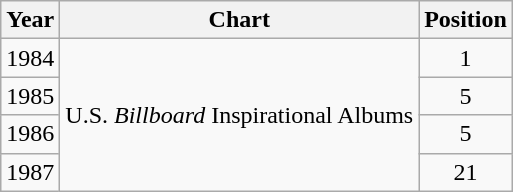<table class="wikitable">
<tr>
<th>Year</th>
<th>Chart</th>
<th>Position</th>
</tr>
<tr>
<td>1984</td>
<td rowspan="4">U.S. <em>Billboard</em> Inspirational Albums</td>
<td style="text-align:center;">1</td>
</tr>
<tr>
<td>1985</td>
<td style="text-align:center;">5</td>
</tr>
<tr>
<td>1986</td>
<td style="text-align:center;">5</td>
</tr>
<tr>
<td>1987</td>
<td style="text-align:center;">21</td>
</tr>
</table>
